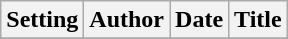<table class="wikitable sortable">
<tr>
<th>Setting</th>
<th>Author</th>
<th>Date</th>
<th>Title</th>
</tr>
<tr>
</tr>
</table>
